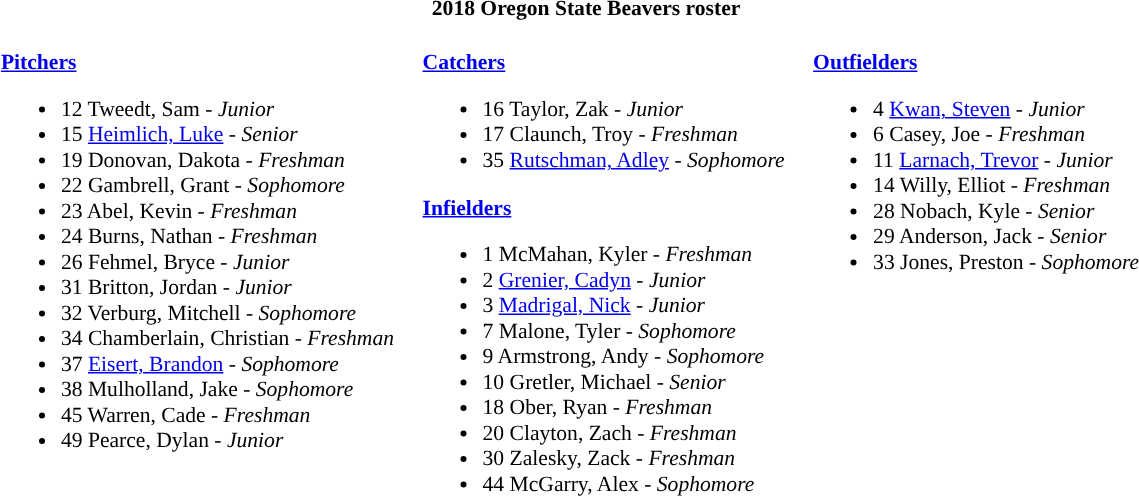<table class="toccolours" style="border-collapse:collapse; font-size:90%;">
<tr>
<th colspan=7>2018 Oregon State Beavers roster</th>
</tr>
<tr>
<td width="03"> </td>
<td valign="top"><br><strong><a href='#'>Pitchers</a></strong><ul><li>12 Tweedt, Sam - <em> Junior</em></li><li>15 <a href='#'>Heimlich, Luke</a> - <em>Senior</em></li><li>19 Donovan, Dakota - <em> Freshman</em></li><li>22 Gambrell, Grant - <em>Sophomore</em></li><li>23 Abel, Kevin - <em>Freshman</em></li><li>24 Burns, Nathan - <em>Freshman</em></li><li>26 Fehmel, Bryce - <em>Junior</em></li><li>31 Britton, Jordan - <em>Junior</em></li><li>32 Verburg, Mitchell - <em>Sophomore</em></li><li>34 Chamberlain, Christian - <em>Freshman</em></li><li>37 <a href='#'>Eisert, Brandon</a> - <em>Sophomore</em></li><li>38 Mulholland, Jake - <em>Sophomore</em></li><li>45 Warren, Cade - <em> Freshman</em></li><li>49 Pearce, Dylan - <em>Junior</em></li></ul></td>
<td width="15"> </td>
<td valign="top"><br><strong><a href='#'>Catchers</a></strong><ul><li>16 Taylor, Zak - <em>Junior</em></li><li>17 Claunch, Troy - <em>Freshman</em></li><li>35 <a href='#'>Rutschman, Adley</a> - <em>Sophomore</em></li></ul><strong><a href='#'>Infielders</a></strong><ul><li>1  McMahan, Kyler - <em>Freshman</em></li><li>2  <a href='#'>Grenier, Cadyn</a> - <em>Junior</em></li><li>3  <a href='#'>Madrigal, Nick</a> - <em>Junior</em></li><li>7  Malone, Tyler - <em>Sophomore</em></li><li>9  Armstrong, Andy - <em>Sophomore</em></li><li>10 Gretler, Michael - <em>Senior</em></li><li>18 Ober, Ryan - <em>Freshman</em></li><li>20 Clayton, Zach - <em>Freshman</em></li><li>30 Zalesky, Zack - <em> Freshman</em></li><li>44 McGarry, Alex - <em>Sophomore</em></li></ul></td>
<td width="15"> </td>
<td valign="top"><br><strong><a href='#'>Outfielders</a></strong><ul><li>4  <a href='#'>Kwan, Steven</a> - <em>Junior</em></li><li>6  Casey, Joe - <em> Freshman</em></li><li>11 <a href='#'>Larnach, Trevor</a> - <em>Junior</em></li><li>14 Willy, Elliot - <em> Freshman</em></li><li>28 Nobach, Kyle - <em> Senior</em></li><li>29 Anderson, Jack - <em> Senior</em></li><li>33 Jones, Preston - <em>Sophomore</em></li></ul></td>
<td width="25"> </td>
</tr>
</table>
